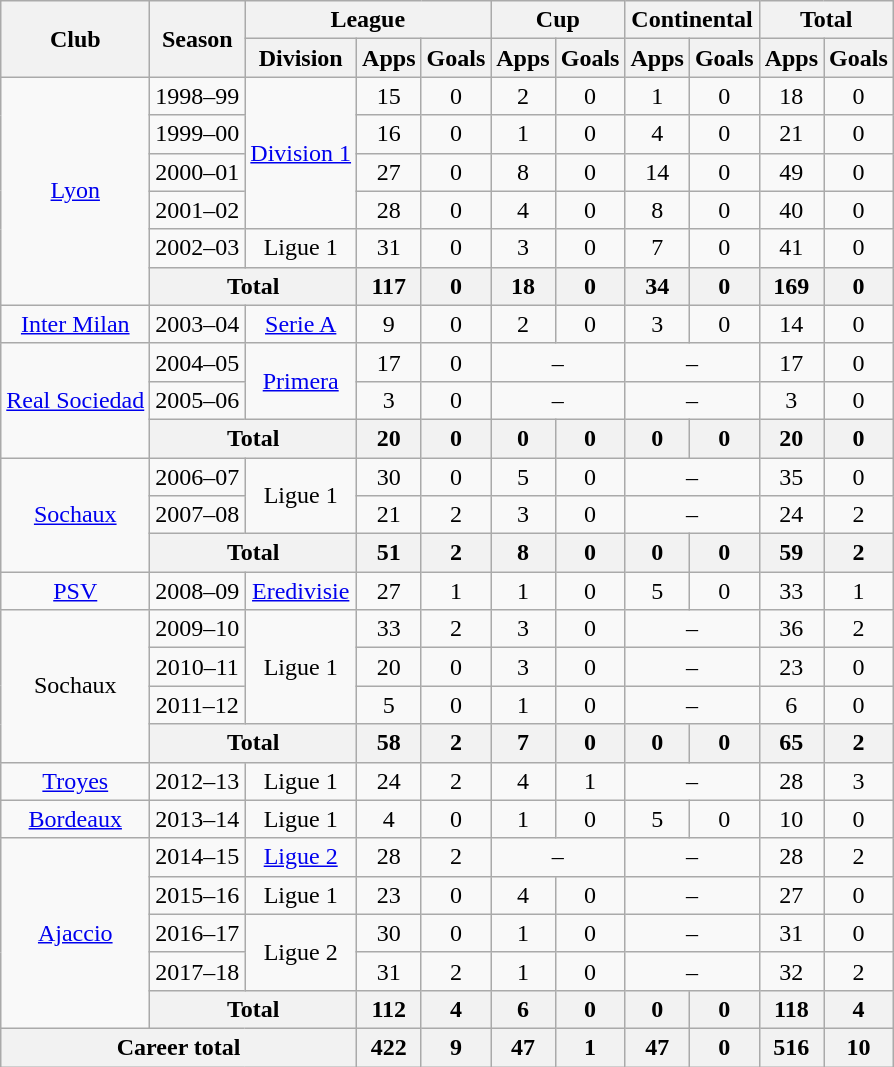<table class="wikitable" style="text-align:center">
<tr>
<th rowspan="2">Club</th>
<th rowspan="2">Season</th>
<th colspan="3">League</th>
<th colspan="2">Cup</th>
<th colspan="2">Continental</th>
<th colspan="2">Total</th>
</tr>
<tr>
<th>Division</th>
<th>Apps</th>
<th>Goals</th>
<th>Apps</th>
<th>Goals</th>
<th>Apps</th>
<th>Goals</th>
<th>Apps</th>
<th>Goals</th>
</tr>
<tr>
<td rowspan="6"><a href='#'>Lyon</a></td>
<td>1998–99</td>
<td rowspan="4"><a href='#'>Division 1</a></td>
<td>15</td>
<td>0</td>
<td>2</td>
<td>0</td>
<td>1</td>
<td>0</td>
<td>18</td>
<td>0</td>
</tr>
<tr>
<td>1999–00</td>
<td>16</td>
<td>0</td>
<td>1</td>
<td>0</td>
<td>4</td>
<td>0</td>
<td>21</td>
<td>0</td>
</tr>
<tr>
<td>2000–01</td>
<td>27</td>
<td>0</td>
<td>8</td>
<td>0</td>
<td>14</td>
<td>0</td>
<td>49</td>
<td>0</td>
</tr>
<tr>
<td>2001–02</td>
<td>28</td>
<td>0</td>
<td>4</td>
<td>0</td>
<td>8</td>
<td>0</td>
<td>40</td>
<td>0</td>
</tr>
<tr>
<td>2002–03</td>
<td>Ligue 1</td>
<td>31</td>
<td>0</td>
<td>3</td>
<td>0</td>
<td>7</td>
<td>0</td>
<td>41</td>
<td>0</td>
</tr>
<tr>
<th colspan="2">Total</th>
<th>117</th>
<th>0</th>
<th>18</th>
<th>0</th>
<th>34</th>
<th>0</th>
<th>169</th>
<th>0</th>
</tr>
<tr>
<td><a href='#'>Inter Milan</a></td>
<td>2003–04</td>
<td><a href='#'>Serie A</a></td>
<td>9</td>
<td>0</td>
<td>2</td>
<td>0</td>
<td>3</td>
<td>0</td>
<td>14</td>
<td>0</td>
</tr>
<tr>
<td rowspan="3"><a href='#'>Real Sociedad</a></td>
<td>2004–05</td>
<td rowspan="2"><a href='#'>Primera</a></td>
<td>17</td>
<td>0</td>
<td colspan="2">–</td>
<td colspan="2">–</td>
<td>17</td>
<td>0</td>
</tr>
<tr>
<td>2005–06</td>
<td>3</td>
<td>0</td>
<td colspan="2">–</td>
<td colspan="2">–</td>
<td>3</td>
<td>0</td>
</tr>
<tr>
<th colspan="2">Total</th>
<th>20</th>
<th>0</th>
<th>0</th>
<th>0</th>
<th>0</th>
<th>0</th>
<th>20</th>
<th>0</th>
</tr>
<tr>
<td rowspan="3"><a href='#'>Sochaux</a></td>
<td>2006–07</td>
<td rowspan="2">Ligue 1</td>
<td>30</td>
<td>0</td>
<td>5</td>
<td>0</td>
<td colspan="2">–</td>
<td>35</td>
<td>0</td>
</tr>
<tr>
<td>2007–08</td>
<td>21</td>
<td>2</td>
<td>3</td>
<td>0</td>
<td colspan="2">–</td>
<td>24</td>
<td>2</td>
</tr>
<tr>
<th colspan="2">Total</th>
<th>51</th>
<th>2</th>
<th>8</th>
<th>0</th>
<th>0</th>
<th>0</th>
<th>59</th>
<th>2</th>
</tr>
<tr>
<td><a href='#'>PSV</a></td>
<td>2008–09</td>
<td><a href='#'>Eredivisie</a></td>
<td>27</td>
<td>1</td>
<td>1</td>
<td>0</td>
<td>5</td>
<td>0</td>
<td>33</td>
<td>1</td>
</tr>
<tr>
<td rowspan="4">Sochaux</td>
<td>2009–10</td>
<td rowspan="3">Ligue 1</td>
<td>33</td>
<td>2</td>
<td>3</td>
<td>0</td>
<td colspan="2">–</td>
<td>36</td>
<td>2</td>
</tr>
<tr>
<td>2010–11</td>
<td>20</td>
<td>0</td>
<td>3</td>
<td>0</td>
<td colspan="2">–</td>
<td>23</td>
<td>0</td>
</tr>
<tr>
<td>2011–12</td>
<td>5</td>
<td>0</td>
<td>1</td>
<td>0</td>
<td colspan="2">–</td>
<td>6</td>
<td>0</td>
</tr>
<tr>
<th colspan="2">Total</th>
<th>58</th>
<th>2</th>
<th>7</th>
<th>0</th>
<th>0</th>
<th>0</th>
<th>65</th>
<th>2</th>
</tr>
<tr>
<td><a href='#'>Troyes</a></td>
<td>2012–13</td>
<td>Ligue 1</td>
<td>24</td>
<td>2</td>
<td>4</td>
<td>1</td>
<td colspan="2">–</td>
<td>28</td>
<td>3</td>
</tr>
<tr>
<td><a href='#'>Bordeaux</a></td>
<td>2013–14</td>
<td>Ligue 1</td>
<td>4</td>
<td>0</td>
<td>1</td>
<td>0</td>
<td>5</td>
<td>0</td>
<td>10</td>
<td>0</td>
</tr>
<tr>
<td rowspan="5"><a href='#'>Ajaccio</a></td>
<td>2014–15</td>
<td><a href='#'>Ligue 2</a></td>
<td>28</td>
<td>2</td>
<td colspan="2">–</td>
<td colspan="2">–</td>
<td>28</td>
<td>2</td>
</tr>
<tr>
<td>2015–16</td>
<td>Ligue 1</td>
<td>23</td>
<td>0</td>
<td>4</td>
<td>0</td>
<td colspan="2">–</td>
<td>27</td>
<td>0</td>
</tr>
<tr>
<td>2016–17</td>
<td rowspan="2">Ligue 2</td>
<td>30</td>
<td>0</td>
<td>1</td>
<td>0</td>
<td colspan="2">–</td>
<td>31</td>
<td>0</td>
</tr>
<tr>
<td>2017–18</td>
<td>31</td>
<td>2</td>
<td>1</td>
<td>0</td>
<td colspan="2">–</td>
<td>32</td>
<td>2</td>
</tr>
<tr>
<th colspan="2">Total</th>
<th>112</th>
<th>4</th>
<th>6</th>
<th>0</th>
<th>0</th>
<th>0</th>
<th>118</th>
<th>4</th>
</tr>
<tr>
<th colspan="3">Career total</th>
<th>422</th>
<th>9</th>
<th>47</th>
<th>1</th>
<th>47</th>
<th>0</th>
<th>516</th>
<th>10</th>
</tr>
</table>
